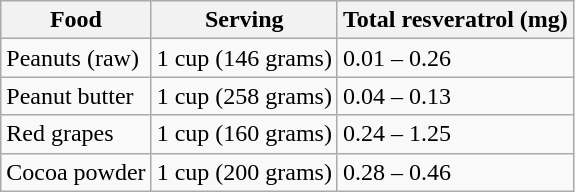<table class="wikitable">
<tr>
<th>Food</th>
<th>Serving</th>
<th>Total resveratrol (mg)</th>
</tr>
<tr>
<td>Peanuts (raw)</td>
<td>1 cup (146 grams)</td>
<td>0.01 – 0.26</td>
</tr>
<tr>
<td>Peanut butter</td>
<td>1 cup (258 grams)</td>
<td>0.04 – 0.13</td>
</tr>
<tr>
<td>Red grapes</td>
<td>1 cup (160 grams)</td>
<td>0.24 – 1.25</td>
</tr>
<tr>
<td>Cocoa powder</td>
<td>1 cup (200 grams)</td>
<td>0.28 – 0.46</td>
</tr>
</table>
